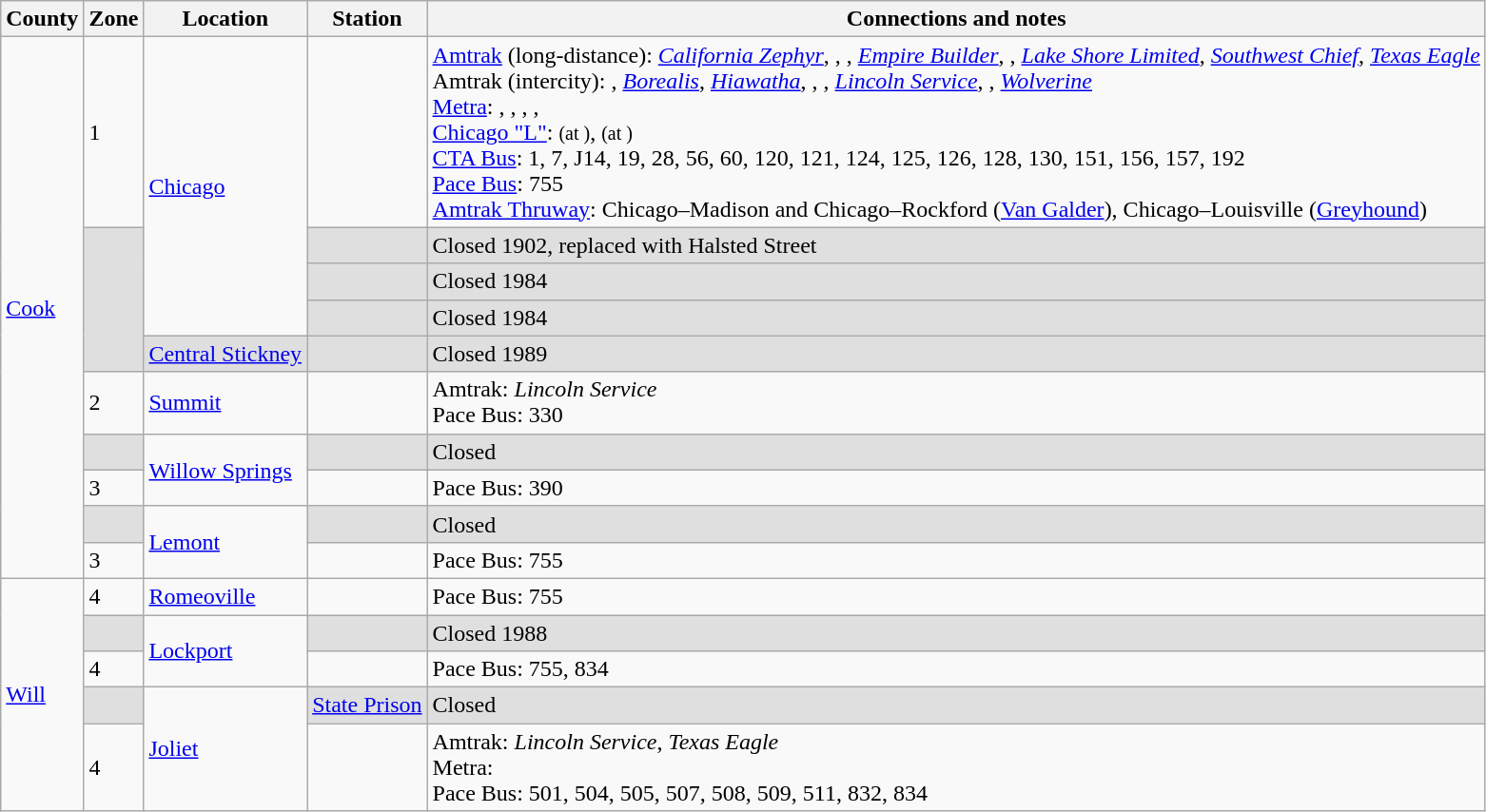<table class="wikitable">
<tr>
<th>County</th>
<th>Zone</th>
<th>Location</th>
<th>Station</th>
<th>Connections and notes</th>
</tr>
<tr>
<td rowspan=10><a href='#'>Cook</a></td>
<td>1</td>
<td rowspan=4><a href='#'>Chicago</a></td>
<td></td>
<td> <a href='#'>Amtrak</a> (long-distance): <em><a href='#'>California Zephyr</a></em>, , , <em><a href='#'>Empire Builder</a></em>, , <em><a href='#'>Lake Shore Limited</a></em>, <em><a href='#'>Southwest Chief</a></em>, <em><a href='#'>Texas Eagle</a></em><br> Amtrak (intercity): , <em><a href='#'>Borealis</a></em>, <em><a href='#'>Hiawatha</a></em>, , , <em><a href='#'>Lincoln Service</a></em>, , <em><a href='#'>Wolverine</a></em><br> <a href='#'>Metra</a>: , , , , <br> <a href='#'>Chicago "L"</a>:  <small>(at )</small>,     <small>(at )</small><br> <a href='#'>CTA Bus</a>: 1, 7, J14, 19, 28, 56, 60, 120, 121, 124, 125, 126, 128, 130, 151, 156, 157, 192<br> <a href='#'>Pace Bus</a>: 755<br> <a href='#'>Amtrak Thruway</a>: Chicago–Madison and Chicago–Rockford (<a href='#'>Van Galder</a>), Chicago–Louisville (<a href='#'>Greyhound</a>)</td>
</tr>
<tr bgcolor=#dfdfdf>
<td rowspan=4> </td>
<td></td>
<td>Closed 1902, replaced with Halsted Street</td>
</tr>
<tr bgcolor=#dfdfdf>
<td></td>
<td>Closed 1984</td>
</tr>
<tr bgcolor=#dfdfdf>
<td></td>
<td>Closed 1984</td>
</tr>
<tr bgcolor=#dfdfdf>
<td><a href='#'>Central Stickney</a></td>
<td></td>
<td>Closed 1989</td>
</tr>
<tr>
<td>2</td>
<td><a href='#'>Summit</a></td>
<td></td>
<td> Amtrak: <em>Lincoln Service</em><br> Pace Bus: 330</td>
</tr>
<tr>
<td bgcolor=#dfdfdf> </td>
<td rowspan="2"><a href='#'>Willow Springs</a></td>
<td bgcolor=#dfdfdf></td>
<td bgcolor=#dfdfdf>Closed</td>
</tr>
<tr>
<td>3</td>
<td></td>
<td> Pace Bus: 390</td>
</tr>
<tr>
<td bgcolor=#dfdfdf> </td>
<td rowspan="2"><a href='#'>Lemont</a></td>
<td bgcolor=#dfdfdf></td>
<td bgcolor=#dfdfdf>Closed</td>
</tr>
<tr>
<td>3</td>
<td></td>
<td> Pace Bus: 755</td>
</tr>
<tr>
<td rowspan=5><a href='#'>Will</a></td>
<td>4</td>
<td><a href='#'>Romeoville</a></td>
<td></td>
<td> Pace Bus: 755</td>
</tr>
<tr>
<td bgcolor=#dfdfdf> </td>
<td rowspan=2><a href='#'>Lockport</a></td>
<td bgcolor=#dfdfdf></td>
<td bgcolor=#dfdfdf>Closed 1988</td>
</tr>
<tr>
<td>4</td>
<td></td>
<td> Pace Bus: 755, 834</td>
</tr>
<tr>
<td bgcolor=#dfdfdf> </td>
<td rowspan=2><a href='#'>Joliet</a></td>
<td bgcolor=#dfdfdf><a href='#'>State Prison</a></td>
<td bgcolor=#dfdfdf>Closed</td>
</tr>
<tr>
<td>4</td>
<td></td>
<td> Amtrak: <em>Lincoln Service</em>, <em>Texas Eagle</em><br> Metra: <br> Pace Bus: 501, 504, 505, 507, 508, 509, 511, 832, 834</td>
</tr>
</table>
